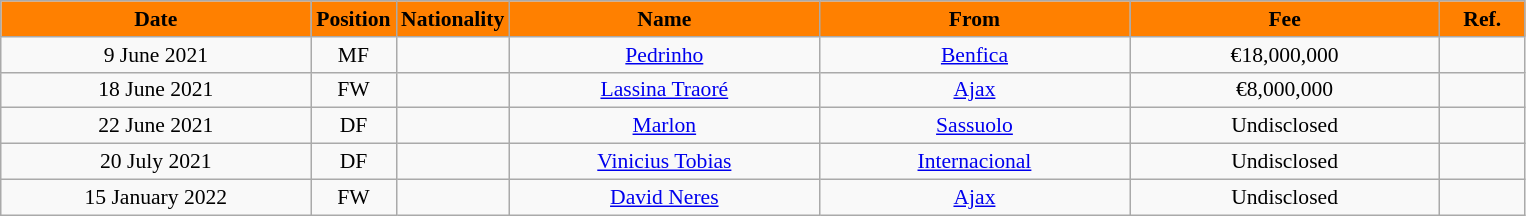<table class="wikitable" style="text-align:center; font-size:90%; ">
<tr>
<th style="background:#FF8000; color:black; width:200px;">Date</th>
<th style="background:#FF8000; color:black; width:50px;">Position</th>
<th style="background:#FF8000; color:black; width:50px;">Nationality</th>
<th style="background:#FF8000; color:black; width:200px;">Name</th>
<th style="background:#FF8000; color:black; width:200px;">From</th>
<th style="background:#FF8000; color:black; width:200px;">Fee</th>
<th style="background:#FF8000; color:black; width:50px;">Ref.</th>
</tr>
<tr>
<td>9 June 2021</td>
<td>MF</td>
<td></td>
<td><a href='#'>Pedrinho</a></td>
<td><a href='#'>Benfica</a></td>
<td>€18,000,000</td>
<td></td>
</tr>
<tr>
<td>18 June 2021</td>
<td>FW</td>
<td></td>
<td><a href='#'>Lassina Traoré</a></td>
<td><a href='#'>Ajax</a></td>
<td>€8,000,000</td>
<td></td>
</tr>
<tr>
<td>22 June 2021</td>
<td>DF</td>
<td></td>
<td><a href='#'>Marlon</a></td>
<td><a href='#'>Sassuolo</a></td>
<td>Undisclosed</td>
<td></td>
</tr>
<tr>
<td>20 July 2021</td>
<td>DF</td>
<td></td>
<td><a href='#'>Vinicius Tobias</a></td>
<td><a href='#'>Internacional</a></td>
<td>Undisclosed</td>
<td></td>
</tr>
<tr>
<td>15 January 2022</td>
<td>FW</td>
<td></td>
<td><a href='#'>David Neres</a></td>
<td><a href='#'>Ajax</a></td>
<td>Undisclosed</td>
<td></td>
</tr>
</table>
